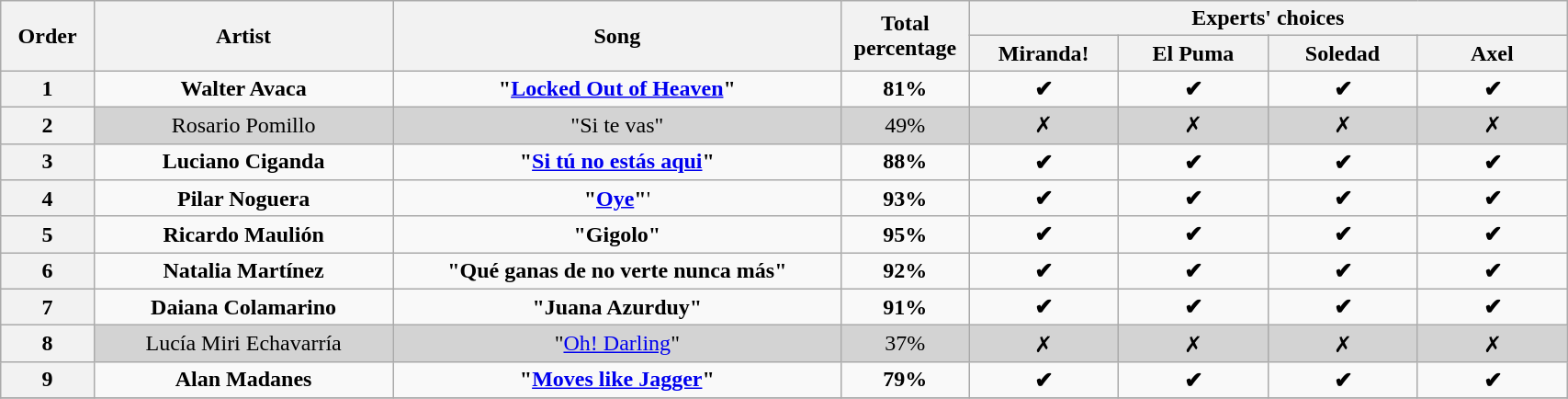<table class="wikitable" style="text-align:center; width:90%;">
<tr>
<th scope="col" rowspan="2" style="width:05%;">Order</th>
<th scope="col" rowspan="2" style="width:16%;">Artist</th>
<th scope="col" rowspan="2" style="width:24%;">Song</th>
<th scope="col" rowspan="2" style="width:05%;">Total percentage</th>
<th scope="col" colspan="4" style="width:32%;">Experts' choices</th>
</tr>
<tr>
<th style="width:08%;">Miranda!</th>
<th style="width:08%;">El Puma</th>
<th style="width:08%;">Soledad</th>
<th style="width:08%;">Axel</th>
</tr>
<tr>
<th>1</th>
<td><strong>Walter Avaca</strong></td>
<td><strong>"<a href='#'>Locked Out of Heaven</a>"</strong></td>
<td><strong>81%</strong></td>
<td><strong>✔</strong></td>
<td><strong>✔</strong></td>
<td><strong>✔</strong></td>
<td><strong>✔</strong></td>
</tr>
<tr bgcolor=lightgray>
<th>2</th>
<td>Rosario Pomillo</td>
<td>"Si te vas"</td>
<td>49%</td>
<td>✗</td>
<td>✗</td>
<td>✗</td>
<td>✗</td>
</tr>
<tr>
<th>3</th>
<td><strong>Luciano Ciganda</strong></td>
<td><strong>"<a href='#'>Si tú no estás aqui</a>"</strong></td>
<td><strong>88%</strong></td>
<td><strong>✔</strong></td>
<td><strong>✔</strong></td>
<td><strong>✔</strong></td>
<td><strong>✔</strong></td>
</tr>
<tr>
<th><strong>4</strong></th>
<td><strong>Pilar Noguera</strong></td>
<td><strong>"<a href='#'>Oye</a>"</strong>'</td>
<td><strong>93%</strong></td>
<td><strong>✔</strong></td>
<td><strong>✔</strong></td>
<td><strong>✔</strong></td>
<td><strong>✔</strong></td>
</tr>
<tr>
<th><strong>5</strong></th>
<td><strong>Ricardo Maulión</strong></td>
<td><strong>"Gigolo"</strong></td>
<td><strong>95%</strong></td>
<td><strong>✔</strong></td>
<td><strong>✔</strong></td>
<td><strong>✔</strong></td>
<td><strong>✔</strong></td>
</tr>
<tr>
<th><strong>6</strong></th>
<td><strong>Natalia Martínez</strong></td>
<td><strong>"Qué ganas de no verte nunca más"</strong></td>
<td><strong>92%</strong></td>
<td><strong>✔</strong></td>
<td><strong>✔</strong></td>
<td><strong>✔</strong></td>
<td><strong>✔</strong></td>
</tr>
<tr>
<th><strong>7</strong></th>
<td><strong>Daiana Colamarino</strong></td>
<td><strong>"Juana Azurduy"</strong></td>
<td><strong>91%</strong></td>
<td><strong>✔</strong></td>
<td><strong>✔</strong></td>
<td><strong>✔</strong></td>
<td><strong>✔</strong></td>
</tr>
<tr bgcolor=lightgray>
<th>8</th>
<td>Lucía Miri Echavarría</td>
<td>"<a href='#'>Oh! Darling</a>"</td>
<td>37%</td>
<td>✗</td>
<td>✗</td>
<td>✗</td>
<td>✗</td>
</tr>
<tr>
<th>9</th>
<td><strong>Alan Madanes</strong></td>
<td><strong>"<a href='#'>Moves like Jagger</a>"</strong></td>
<td><strong>79%</strong></td>
<td><strong>✔</strong></td>
<td><strong>✔</strong></td>
<td><strong>✔</strong></td>
<td><strong>✔</strong></td>
</tr>
<tr>
</tr>
</table>
